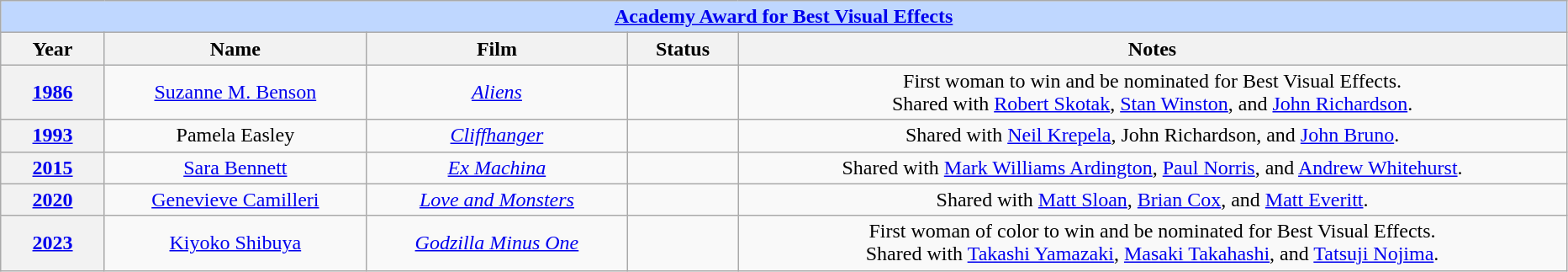<table class="wikitable" style="text-align: center">
<tr ---- bgcolor="#bfd7ff">
<td colspan=5 align=center><strong><a href='#'>Academy Award for Best Visual Effects</a></strong></td>
</tr>
<tr ---- bgcolor="#ebf5ff">
<th width="075">Year</th>
<th width="200">Name</th>
<th width="200">Film</th>
<th width="080">Status</th>
<th width="650">Notes</th>
</tr>
<tr>
<th><a href='#'>1986</a></th>
<td><a href='#'>Suzanne M. Benson</a></td>
<td><em><a href='#'>Aliens</a></em></td>
<td></td>
<td>First woman to win and be nominated for Best Visual Effects.<br>Shared with <a href='#'>Robert Skotak</a>, <a href='#'>Stan Winston</a>, and <a href='#'>John Richardson</a>.</td>
</tr>
<tr>
<th><a href='#'>1993</a></th>
<td>Pamela Easley</td>
<td><em><a href='#'>Cliffhanger</a></em></td>
<td></td>
<td>Shared with <a href='#'>Neil Krepela</a>, John Richardson, and <a href='#'>John Bruno</a>.</td>
</tr>
<tr>
<th><a href='#'>2015</a></th>
<td><a href='#'>Sara Bennett</a></td>
<td><em><a href='#'>Ex Machina</a></em></td>
<td></td>
<td>Shared with <a href='#'>Mark Williams Ardington</a>, <a href='#'>Paul Norris</a>, and <a href='#'>Andrew Whitehurst</a>.</td>
</tr>
<tr>
<th><a href='#'>2020</a></th>
<td><a href='#'>Genevieve Camilleri</a></td>
<td><em><a href='#'>Love and Monsters</a></em></td>
<td></td>
<td>Shared with <a href='#'>Matt Sloan</a>, <a href='#'>Brian Cox</a>, and <a href='#'>Matt Everitt</a>.</td>
</tr>
<tr>
<th><a href='#'>2023</a></th>
<td><a href='#'>Kiyoko Shibuya</a></td>
<td><em><a href='#'>Godzilla Minus One</a></em></td>
<td></td>
<td>First woman of color to win and be nominated for Best Visual Effects.<br>Shared with <a href='#'>Takashi Yamazaki</a>, <a href='#'>Masaki Takahashi</a>, and <a href='#'>Tatsuji Nojima</a>.</td>
</tr>
</table>
